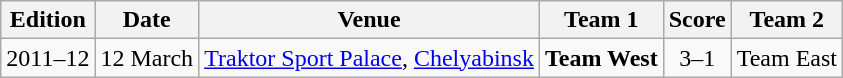<table class="wikitable">
<tr>
<th>Edition</th>
<th>Date</th>
<th>Venue</th>
<th>Team 1</th>
<th>Score</th>
<th>Team 2</th>
</tr>
<tr>
<td align="center">2011–12</td>
<td align="left">12 March</td>
<td align="left"> <a href='#'>Traktor Sport Palace</a>, <a href='#'>Chelyabinsk</a></td>
<td align="left"><strong>Team West</strong></td>
<td align="center">3–1</td>
<td align="left">Team East</td>
</tr>
</table>
